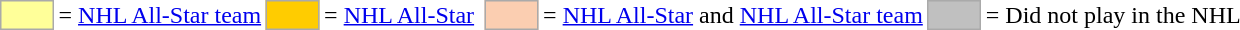<table>
<tr>
<td style="background-color:#FFFF99; border:1px solid #aaaaaa; width:2em;"></td>
<td>= <a href='#'>NHL All-Star team</a></td>
<td style="background-color:#FFCC00; border:1px solid #aaaaaa; width:2em;"></td>
<td>= <a href='#'>NHL All-Star</a></td>
<td></td>
<td style="background-color:#FBCEB1; border:1px solid #aaaaaa; width:2em;"></td>
<td>= <a href='#'>NHL All-Star</a>  and <a href='#'>NHL All-Star team</a></td>
<td style="background-color:#C0C0C0; border:1px solid #aaaaaa; width:2em;"></td>
<td>= Did not play in the NHL</td>
</tr>
</table>
